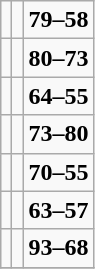<table class="wikitable">
<tr>
<td></td>
<td></td>
<td><strong>79–58</strong></td>
</tr>
<tr>
<td></td>
<td></td>
<td><strong>80–73</strong></td>
</tr>
<tr>
<td></td>
<td></td>
<td><strong>64–55</strong></td>
</tr>
<tr>
<td></td>
<td></td>
<td><strong>73–80</strong></td>
</tr>
<tr>
<td></td>
<td></td>
<td><strong>70–55</strong></td>
</tr>
<tr>
<td></td>
<td></td>
<td><strong>63–57</strong></td>
</tr>
<tr>
<td></td>
<td></td>
<td><strong>93–68</strong></td>
</tr>
<tr>
</tr>
</table>
